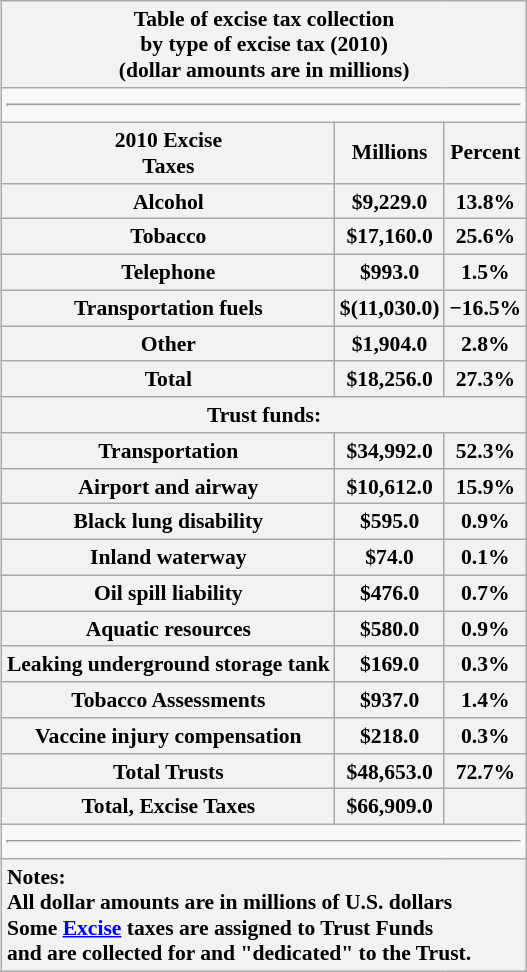<table class="wikitable collapsible collapsed" align="right" cellpadding="1" cellspacing="1" style="margin:0 0 1em 1em; font-size: 90%" align= "right">
<tr>
<th colspan=3 bgcolor="#ccccff" align="center">Table of excise tax collection<br>by type of excise tax (2010)<br>(dollar amounts are in millions)</th>
</tr>
<tr>
<td colspan=3><hr></td>
</tr>
<tr>
<th align="right">2010 Excise<br> Taxes</th>
<th>Millions</th>
<th>Percent</th>
</tr>
<tr>
<th align right>Alcohol</th>
<th>$9,229.0</th>
<th>13.8%</th>
</tr>
<tr>
<th align right>Tobacco</th>
<th>$17,160.0</th>
<th>25.6%</th>
</tr>
<tr>
<th align right>Telephone</th>
<th>$993.0</th>
<th>1.5%</th>
</tr>
<tr>
<th align right>Transportation fuels</th>
<th>$(11,030.0)</th>
<th>−16.5%</th>
</tr>
<tr>
<th align right>Other</th>
<th>$1,904.0</th>
<th>2.8%</th>
</tr>
<tr>
<th align right>Total</th>
<th>$18,256.0</th>
<th>27.3%</th>
</tr>
<tr>
<th colspan = "3" align right>Trust funds:</th>
</tr>
<tr>
<th align right>Transportation</th>
<th>$34,992.0</th>
<th>52.3%</th>
</tr>
<tr>
<th align right>Airport and airway</th>
<th>$10,612.0</th>
<th>15.9%</th>
</tr>
<tr>
<th align right>Black lung disability</th>
<th>$595.0</th>
<th>0.9%</th>
</tr>
<tr>
<th align right>Inland waterway</th>
<th>$74.0</th>
<th>0.1%</th>
</tr>
<tr>
<th align right>Oil spill liability</th>
<th>$476.0</th>
<th>0.7%</th>
</tr>
<tr>
<th align right>Aquatic resources</th>
<th>$580.0</th>
<th>0.9%</th>
</tr>
<tr>
<th align right>Leaking underground storage tank</th>
<th>$169.0</th>
<th>0.3%</th>
</tr>
<tr>
<th align right>Tobacco Assessments</th>
<th>$937.0</th>
<th>1.4%</th>
</tr>
<tr>
<th align right>Vaccine injury compensation</th>
<th>$218.0</th>
<th>0.3%</th>
</tr>
<tr>
<th align right>Total Trusts</th>
<th>$48,653.0</th>
<th>72.7%</th>
</tr>
<tr>
<th align right>Total, Excise Taxes</th>
<th>$66,909.0</th>
<th></th>
</tr>
<tr>
<td colspan=3><hr></td>
</tr>
<tr>
<th colspan="3" style="text-align:left;" font-size: 90%>Notes:<br>All dollar amounts are in millions of U.S. dollars<br>Some <a href='#'>Excise</a> taxes are assigned to Trust Funds<br>and are collected for and "dedicated" to the Trust.</th>
</tr>
</table>
